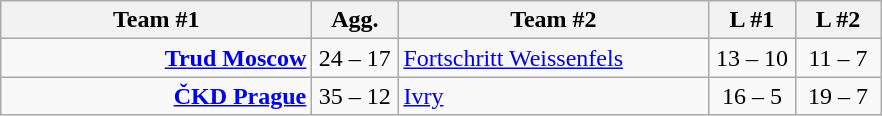<table class=wikitable style="text-align:center">
<tr>
<th width=200>Team #1</th>
<th width=50>Agg.</th>
<th width=200>Team #2</th>
<th width=50>L #1</th>
<th width=50>L #2</th>
</tr>
<tr>
<td align=right><strong><a href='#'>Trud Moscow</a></strong> </td>
<td align=center>24 – 17</td>
<td align=left> <a href='#'>Fortschritt Weissenfels</a></td>
<td align=center>13 – 10</td>
<td align=center>11 – 7</td>
</tr>
<tr>
<td align=right><strong><a href='#'>ČKD Prague</a></strong> </td>
<td align=center>35 – 12</td>
<td align=left> <a href='#'>Ivry</a></td>
<td align=center>16 – 5</td>
<td align=center>19 – 7</td>
</tr>
</table>
